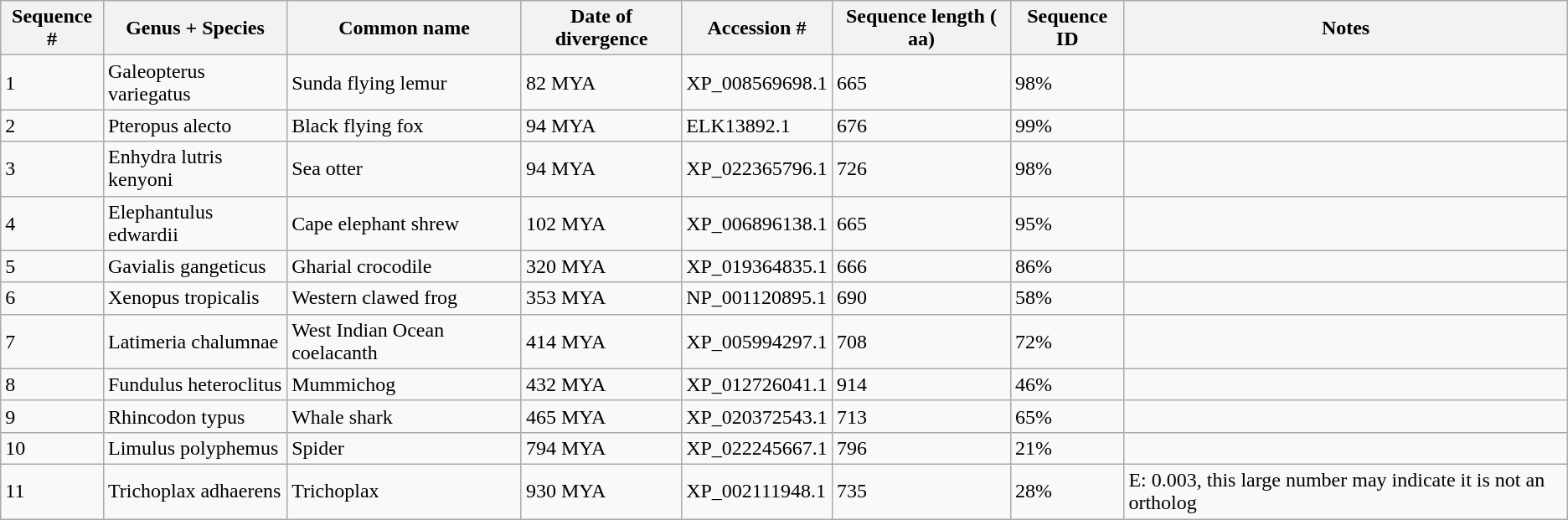<table class="wikitable mw-collapsible">
<tr>
<th>Sequence #</th>
<th>Genus + Species</th>
<th>Common name</th>
<th>Date of divergence</th>
<th>Accession #</th>
<th>Sequence length ( aa)</th>
<th>Sequence ID</th>
<th>Notes</th>
</tr>
<tr>
<td>1</td>
<td>Galeopterus variegatus</td>
<td>Sunda flying lemur</td>
<td>82 MYA</td>
<td>XP_008569698.1</td>
<td>665</td>
<td 98%>98%</td>
<td></td>
</tr>
<tr>
<td>2</td>
<td>Pteropus alecto</td>
<td>Black flying fox</td>
<td>94 MYA</td>
<td>ELK13892.1</td>
<td>676</td>
<td>99%</td>
<td></td>
</tr>
<tr>
<td>3</td>
<td>Enhydra lutris kenyoni</td>
<td>Sea otter</td>
<td>94 MYA</td>
<td>XP_022365796.1</td>
<td>726</td>
<td>98%</td>
<td></td>
</tr>
<tr>
<td>4</td>
<td>Elephantulus edwardii</td>
<td>Cape elephant shrew</td>
<td>102 MYA</td>
<td>XP_006896138.1</td>
<td>665</td>
<td>95%</td>
<td></td>
</tr>
<tr>
<td>5</td>
<td>Gavialis gangeticus</td>
<td>Gharial crocodile</td>
<td>320 MYA</td>
<td>XP_019364835.1</td>
<td>666</td>
<td>86%</td>
<td></td>
</tr>
<tr>
<td>6</td>
<td>Xenopus tropicalis</td>
<td>Western clawed frog</td>
<td>353 MYA</td>
<td>NP_001120895.1</td>
<td>690</td>
<td>58%</td>
<td></td>
</tr>
<tr>
<td>7</td>
<td>Latimeria chalumnae</td>
<td>West Indian Ocean coelacanth</td>
<td>414 MYA</td>
<td>XP_005994297.1</td>
<td>708</td>
<td>72%</td>
<td></td>
</tr>
<tr>
<td>8</td>
<td>Fundulus heteroclitus</td>
<td>Mummichog</td>
<td>432 MYA</td>
<td>XP_012726041.1</td>
<td>914</td>
<td>46%</td>
<td></td>
</tr>
<tr>
<td>9</td>
<td>Rhincodon typus</td>
<td>Whale shark</td>
<td>465 MYA</td>
<td>XP_020372543.1</td>
<td>713</td>
<td>65%</td>
<td></td>
</tr>
<tr>
<td>10</td>
<td>Limulus polyphemus</td>
<td>Spider</td>
<td>794 MYA</td>
<td>XP_022245667.1</td>
<td>796</td>
<td>21%</td>
<td></td>
</tr>
<tr>
<td>11</td>
<td>Trichoplax adhaerens</td>
<td>Trichoplax</td>
<td>930 MYA</td>
<td>XP_002111948.1</td>
<td>735</td>
<td>28%</td>
<td>E: 0.003, this large number may indicate it is not an ortholog</td>
</tr>
</table>
